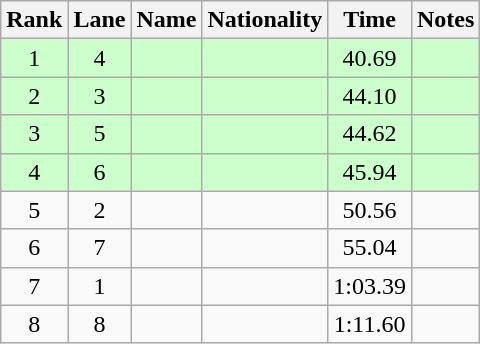<table class="wikitable sortable" style="text-align:center">
<tr>
<th>Rank</th>
<th>Lane</th>
<th>Name</th>
<th>Nationality</th>
<th>Time</th>
<th>Notes</th>
</tr>
<tr bgcolor=ccffcc>
<td>1</td>
<td>4</td>
<td align=left></td>
<td align=left></td>
<td>40.69</td>
<td><strong></strong> <strong></strong></td>
</tr>
<tr bgcolor=ccffcc>
<td>2</td>
<td>3</td>
<td align=left></td>
<td align=left></td>
<td>44.10</td>
<td><strong></strong></td>
</tr>
<tr bgcolor=ccffcc>
<td>3</td>
<td>5</td>
<td align=left></td>
<td align=left></td>
<td>44.62</td>
<td><strong></strong></td>
</tr>
<tr bgcolor=ccffcc>
<td>4</td>
<td>6</td>
<td align=left></td>
<td align=left></td>
<td>45.94</td>
<td><strong></strong></td>
</tr>
<tr>
<td>5</td>
<td>2</td>
<td align=left></td>
<td align=left></td>
<td>50.56</td>
<td></td>
</tr>
<tr>
<td>6</td>
<td>7</td>
<td align=left></td>
<td align=left></td>
<td>55.04</td>
<td></td>
</tr>
<tr>
<td>7</td>
<td>1</td>
<td align=left></td>
<td align=left></td>
<td>1:03.39</td>
<td></td>
</tr>
<tr>
<td>8</td>
<td>8</td>
<td align=left></td>
<td align=left></td>
<td>1:11.60</td>
<td></td>
</tr>
</table>
